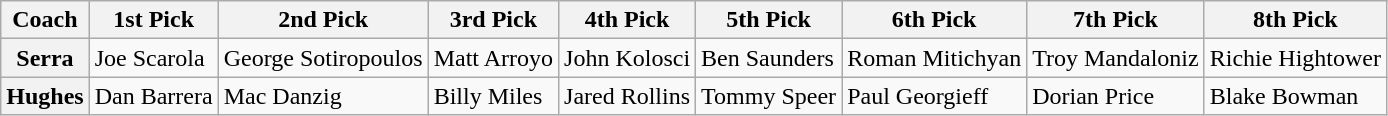<table class="wikitable">
<tr>
<th>Coach</th>
<th>1st Pick</th>
<th>2nd Pick</th>
<th>3rd Pick</th>
<th>4th Pick</th>
<th>5th Pick</th>
<th>6th Pick</th>
<th>7th Pick</th>
<th>8th Pick</th>
</tr>
<tr>
<th>Serra</th>
<td>Joe Scarola</td>
<td>George Sotiropoulos</td>
<td>Matt Arroyo</td>
<td>John Kolosci</td>
<td>Ben Saunders</td>
<td>Roman Mitichyan</td>
<td>Troy Mandaloniz</td>
<td>Richie Hightower</td>
</tr>
<tr>
<th>Hughes</th>
<td>Dan Barrera</td>
<td>Mac Danzig</td>
<td>Billy Miles</td>
<td>Jared Rollins</td>
<td>Tommy Speer</td>
<td>Paul Georgieff</td>
<td>Dorian Price</td>
<td>Blake Bowman</td>
</tr>
</table>
